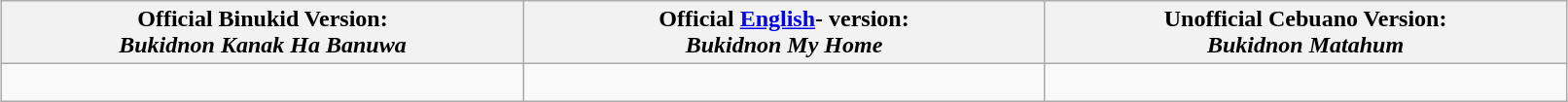<table class="wikitable" style="margin: 1em auto 1em auto;">
<tr>
<th style="width:350px;">Official Binukid Version:<br><em>Bukidnon Kanak Ha Banuwa</em></th>
<th style="width:350px;">Official <a href='#'>English</a>- version:<br><em>Bukidnon My Home</em></th>
<th style="width:350px;">Unofficial Cebuano Version:<br><em>Bukidnon Matahum</em></th>
</tr>
<tr>
<td><br></td>
<td><br></td>
<td><br></td>
</tr>
</table>
